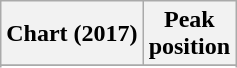<table class="wikitable plainrowheaders" style="text-align:center;">
<tr>
<th scope="col">Chart (2017)</th>
<th scope="col">Peak<br>position</th>
</tr>
<tr>
</tr>
<tr>
</tr>
<tr>
</tr>
</table>
